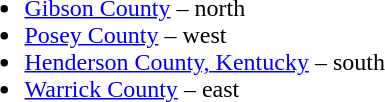<table>
<tr valign="top">
<td><br><ul><li><a href='#'>Gibson County</a> – north</li><li><a href='#'>Posey County</a> – west</li><li><a href='#'>Henderson County, Kentucky</a> – south</li><li><a href='#'>Warrick County</a> – east</li></ul></td>
</tr>
</table>
